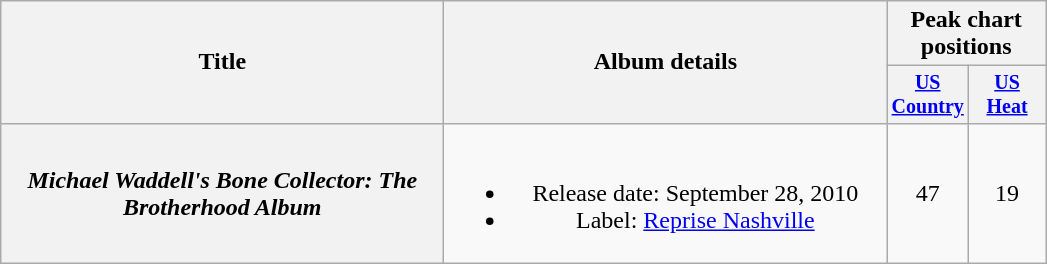<table class="wikitable plainrowheaders" style="text-align:center;">
<tr>
<th rowspan="2" style="width:18em;">Title</th>
<th rowspan="2" style="width:18em;">Album details</th>
<th colspan="2">Peak chart<br> positions</th>
</tr>
<tr style="font-size:smaller;">
<th width="45"><a href='#'>US Country</a></th>
<th width="45"><a href='#'>US<br>
Heat</a></th>
</tr>
<tr>
<th scope="row"><em>Michael Waddell's Bone Collector: The Brotherhood Album</em><br></th>
<td><br><ul><li>Release date: September 28, 2010</li><li>Label: <a href='#'>Reprise Nashville</a></li></ul></td>
<td>47</td>
<td>19</td>
</tr>
</table>
